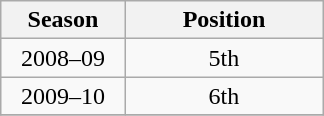<table class="wikitable" style="text-align:center;margin-left:1em;float:right">
<tr>
<th width="75">Season</th>
<th width="125">Position</th>
</tr>
<tr>
<td align="center">2008–09</td>
<td>5th</td>
</tr>
<tr>
<td align="center">2009–10</td>
<td>6th</td>
</tr>
<tr>
</tr>
</table>
